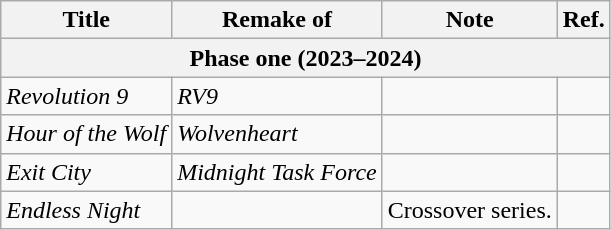<table class="wikitable">
<tr>
<th>Title</th>
<th>Remake of</th>
<th>Note</th>
<th>Ref.</th>
</tr>
<tr>
<th colspan="4">Phase one (2023–2024)</th>
</tr>
<tr>
<td><em>Revolution 9</em></td>
<td><em>RV9</em></td>
<td></td>
<td></td>
</tr>
<tr>
<td><em>Hour of the Wolf</em></td>
<td><em>Wolvenheart</em></td>
<td></td>
<td></td>
</tr>
<tr>
<td><em>Exit City</em></td>
<td><em>Midnight Task Force</em></td>
<td></td>
<td></td>
</tr>
<tr>
<td><em>Endless Night</em></td>
<td></td>
<td>Crossover series.</td>
<td></td>
</tr>
</table>
